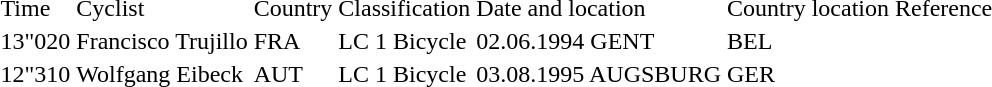<table>
<tr>
<td>Time</td>
<td>Cyclist</td>
<td>Country</td>
<td>Classification</td>
<td>Date and location</td>
<td>Country location</td>
<td>Reference</td>
</tr>
<tr --->
<td>13"020</td>
<td>Francisco Trujillo</td>
<td>FRA</td>
<td>LC 1 Bicycle</td>
<td>02.06.1994 GENT</td>
<td>BEL</td>
<td></td>
</tr>
<tr --->
<td>12"310</td>
<td>Wolfgang Eibeck</td>
<td>AUT</td>
<td>LC 1 Bicycle</td>
<td>03.08.1995 AUGSBURG</td>
<td>GER</td>
<td></td>
</tr>
<tr --->
</tr>
</table>
